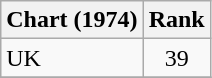<table class="wikitable">
<tr>
<th align="left">Chart (1974)</th>
<th style="text-align:center;">Rank</th>
</tr>
<tr>
<td>UK </td>
<td style="text-align:center;">39</td>
</tr>
<tr>
</tr>
</table>
